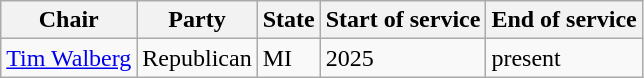<table class=wikitable>
<tr>
<th>Chair</th>
<th>Party</th>
<th>State</th>
<th>Start of service</th>
<th>End of service</th>
</tr>
<tr>
<td><a href='#'>Tim Walberg</a></td>
<td>Republican</td>
<td>MI</td>
<td>2025</td>
<td>present</td>
</tr>
</table>
